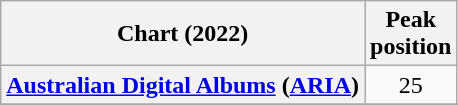<table class="wikitable sortable plainrowheaders" style="text-align:center">
<tr>
<th scope="col">Chart (2022)</th>
<th scope="col">Peak<br>position</th>
</tr>
<tr>
<th scope="row"><a href='#'>Australian Digital Albums</a> (<a href='#'>ARIA</a>)</th>
<td>25</td>
</tr>
<tr>
</tr>
<tr>
</tr>
</table>
